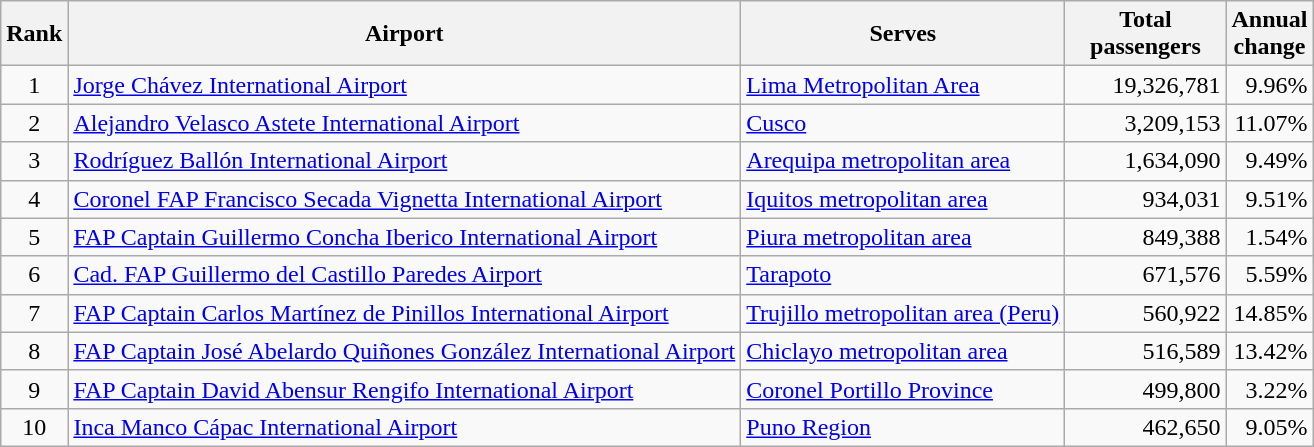<table class="wikitable sortable">
<tr>
<th>Rank</th>
<th>Airport</th>
<th>Serves</th>
<th style="width:100px">Total<br>passengers</th>
<th>Annual<br>change</th>
</tr>
<tr>
<td align="center">1</td>
<td><a href='#'>Jorge Chávez International Airport</a></td>
<td><a href='#'>Lima Metropolitan Area</a></td>
<td align="right">19,326,781</td>
<td align="right">9.96%</td>
</tr>
<tr>
<td align="center">2</td>
<td><a href='#'>Alejandro Velasco Astete International Airport</a></td>
<td><a href='#'>Cusco</a></td>
<td align="right">3,209,153</td>
<td align="right">11.07%</td>
</tr>
<tr>
<td align="center">3</td>
<td><a href='#'>Rodríguez Ballón International Airport</a></td>
<td><a href='#'>Arequipa metropolitan area</a></td>
<td align="right">1,634,090</td>
<td align="right">9.49%</td>
</tr>
<tr>
<td align="center">4</td>
<td><a href='#'>Coronel FAP Francisco Secada Vignetta International Airport</a></td>
<td><a href='#'>Iquitos metropolitan area</a></td>
<td align="right">934,031</td>
<td align="right">9.51%</td>
</tr>
<tr>
<td align="center">5</td>
<td><a href='#'>FAP Captain Guillermo Concha Iberico International Airport</a></td>
<td><a href='#'>Piura metropolitan area</a></td>
<td align="right">849,388</td>
<td align="right">1.54%</td>
</tr>
<tr>
<td align="center">6</td>
<td><a href='#'>Cad. FAP Guillermo del Castillo Paredes Airport</a></td>
<td><a href='#'>Tarapoto</a></td>
<td align="right">671,576</td>
<td align="right">5.59%</td>
</tr>
<tr>
<td align="center">7</td>
<td><a href='#'>FAP Captain Carlos Martínez de Pinillos International Airport</a></td>
<td><a href='#'>Trujillo metropolitan area (Peru)</a></td>
<td align="right">560,922</td>
<td align="right">14.85%</td>
</tr>
<tr>
<td align="center">8</td>
<td><a href='#'>FAP Captain José Abelardo Quiñones González International Airport</a></td>
<td><a href='#'>Chiclayo metropolitan area</a></td>
<td align="right">516,589</td>
<td align="right">13.42%</td>
</tr>
<tr>
<td align="center">9</td>
<td><a href='#'>FAP Captain David Abensur Rengifo International Airport</a></td>
<td><a href='#'>Coronel Portillo Province</a></td>
<td align="right">499,800</td>
<td align="right">3.22%</td>
</tr>
<tr>
<td align="center">10</td>
<td><a href='#'>Inca Manco Cápac International Airport</a></td>
<td><a href='#'>Puno Region</a></td>
<td align="right">462,650</td>
<td align="right">9.05%</td>
</tr>
</table>
